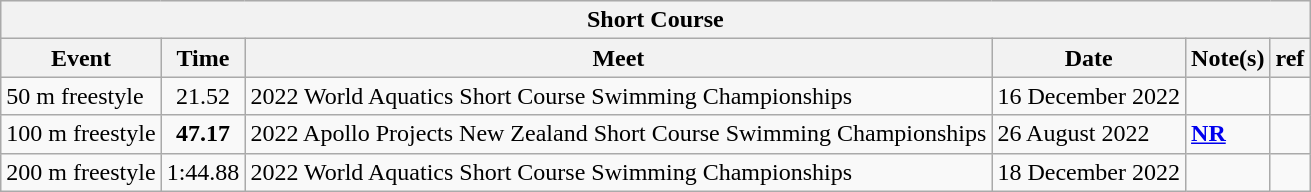<table class="wikitable">
<tr style="background:#eee;">
<th colspan="6">Short Course</th>
</tr>
<tr style="background:#eee;">
<th>Event</th>
<th>Time</th>
<th>Meet</th>
<th>Date</th>
<th>Note(s)</th>
<th>ref</th>
</tr>
<tr>
<td>50 m freestyle</td>
<td style="text-align:center;">21.52</td>
<td>2022 World Aquatics Short Course Swimming Championships</td>
<td>16 December 2022</td>
<td></td>
<td></td>
</tr>
<tr>
<td>100 m freestyle</td>
<td style="text-align:center;"><strong>47.17</strong></td>
<td>2022 Apollo Projects New Zealand Short Course Swimming Championships</td>
<td>26 August 2022</td>
<td><strong><a href='#'>NR</a></strong></td>
<td></td>
</tr>
<tr>
<td>200 m freestyle</td>
<td style="text-align:center;">1:44.88</td>
<td>2022 World Aquatics Short Course Swimming Championships</td>
<td>18 December 2022</td>
<td></td>
<td></td>
</tr>
</table>
